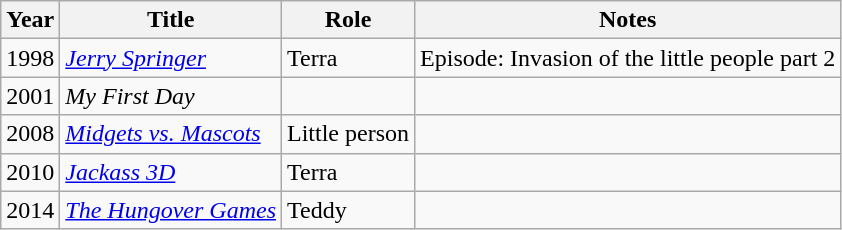<table class="wikitable">
<tr>
<th>Year</th>
<th>Title</th>
<th>Role</th>
<th>Notes</th>
</tr>
<tr>
<td>1998</td>
<td><em><a href='#'>Jerry Springer</a></em></td>
<td>Terra</td>
<td>Episode: Invasion of the little people part 2</td>
</tr>
<tr>
<td>2001</td>
<td><em>My First Day</em></td>
<td></td>
<td></td>
</tr>
<tr>
<td>2008</td>
<td><em><a href='#'>Midgets vs. Mascots</a></em></td>
<td>Little person</td>
<td></td>
</tr>
<tr>
<td>2010</td>
<td><em><a href='#'>Jackass 3D</a></em></td>
<td>Terra</td>
<td></td>
</tr>
<tr>
<td>2014</td>
<td><em><a href='#'>The Hungover Games</a></em></td>
<td>Teddy</td>
<td></td>
</tr>
</table>
